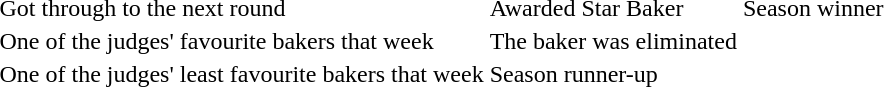<table>
<tr>
<td> Got through to the next round</td>
<td> Awarded Star Baker</td>
<td> Season winner</td>
</tr>
<tr>
<td> One of the judges' favourite bakers that week</td>
<td> The baker was eliminated</td>
</tr>
<tr>
<td> One of the judges' least favourite bakers that week</td>
<td> Season runner-up</td>
</tr>
<tr>
</tr>
</table>
